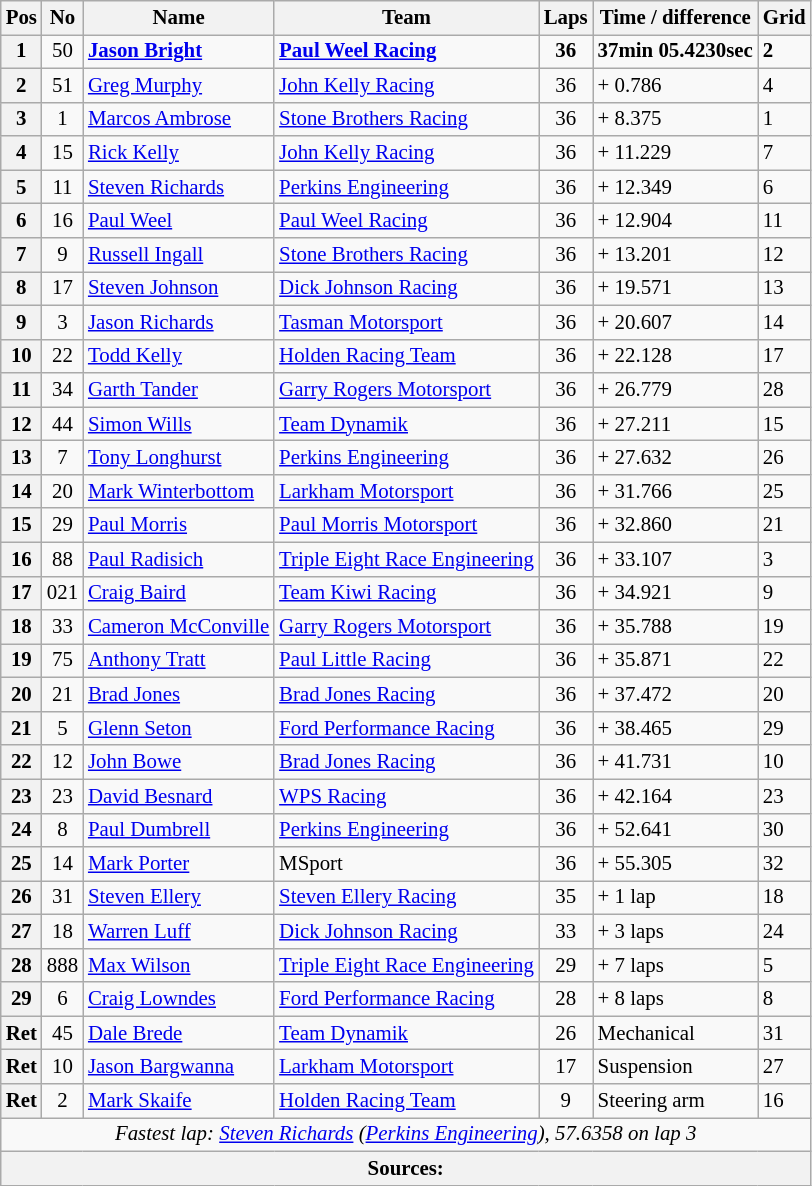<table class="wikitable" style="font-size: 87%;">
<tr>
<th>Pos</th>
<th>No</th>
<th>Name</th>
<th>Team</th>
<th>Laps</th>
<th>Time / difference</th>
<th>Grid</th>
</tr>
<tr>
<th>1</th>
<td align="center">50</td>
<td><strong> <a href='#'>Jason Bright</a></strong></td>
<td><strong><a href='#'>Paul Weel Racing</a></strong></td>
<td align="center"><strong>36</strong></td>
<td><strong>37min 05.4230sec</strong></td>
<td><strong>2</strong></td>
</tr>
<tr>
<th>2</th>
<td align="center">51</td>
<td> <a href='#'>Greg Murphy</a></td>
<td><a href='#'>John Kelly Racing</a></td>
<td align="center">36</td>
<td>+ 0.786</td>
<td>4</td>
</tr>
<tr>
<th>3</th>
<td align="center">1</td>
<td> <a href='#'>Marcos Ambrose</a></td>
<td><a href='#'>Stone Brothers Racing</a></td>
<td align="center">36</td>
<td>+ 8.375</td>
<td>1</td>
</tr>
<tr>
<th>4</th>
<td align="center">15</td>
<td> <a href='#'>Rick Kelly</a></td>
<td><a href='#'>John Kelly Racing</a></td>
<td align="center">36</td>
<td>+ 11.229</td>
<td>7</td>
</tr>
<tr>
<th>5</th>
<td align="center">11</td>
<td> <a href='#'>Steven Richards</a></td>
<td><a href='#'>Perkins Engineering</a></td>
<td align="center">36</td>
<td>+ 12.349</td>
<td>6</td>
</tr>
<tr>
<th>6</th>
<td align="center">16</td>
<td> <a href='#'>Paul Weel</a></td>
<td><a href='#'>Paul Weel Racing</a></td>
<td align="center">36</td>
<td>+ 12.904</td>
<td>11</td>
</tr>
<tr>
<th>7</th>
<td align="center">9</td>
<td> <a href='#'>Russell Ingall</a></td>
<td><a href='#'>Stone Brothers Racing</a></td>
<td align="center">36</td>
<td>+ 13.201</td>
<td>12</td>
</tr>
<tr>
<th>8</th>
<td align="center">17</td>
<td> <a href='#'>Steven Johnson</a></td>
<td><a href='#'>Dick Johnson Racing</a></td>
<td align="center">36</td>
<td>+ 19.571</td>
<td>13</td>
</tr>
<tr>
<th>9</th>
<td align="center">3</td>
<td> <a href='#'>Jason Richards</a></td>
<td><a href='#'>Tasman Motorsport</a></td>
<td align="center">36</td>
<td>+ 20.607</td>
<td>14</td>
</tr>
<tr>
<th>10</th>
<td align="center">22</td>
<td> <a href='#'>Todd Kelly</a></td>
<td><a href='#'>Holden Racing Team</a></td>
<td align="center">36</td>
<td>+ 22.128</td>
<td>17</td>
</tr>
<tr>
<th>11</th>
<td align="center">34</td>
<td> <a href='#'>Garth Tander</a></td>
<td><a href='#'>Garry Rogers Motorsport</a></td>
<td align="center">36</td>
<td>+ 26.779</td>
<td>28</td>
</tr>
<tr>
<th>12</th>
<td align="center">44</td>
<td> <a href='#'>Simon Wills</a></td>
<td><a href='#'>Team Dynamik</a></td>
<td align="center">36</td>
<td>+ 27.211</td>
<td>15</td>
</tr>
<tr>
<th>13</th>
<td align="center">7</td>
<td> <a href='#'>Tony Longhurst</a></td>
<td><a href='#'>Perkins Engineering</a></td>
<td align="center">36</td>
<td>+ 27.632</td>
<td>26</td>
</tr>
<tr>
<th>14</th>
<td align="center">20</td>
<td> <a href='#'>Mark Winterbottom</a></td>
<td><a href='#'>Larkham Motorsport</a></td>
<td align="center">36</td>
<td>+ 31.766</td>
<td>25</td>
</tr>
<tr>
<th>15</th>
<td align="center">29</td>
<td> <a href='#'>Paul Morris</a></td>
<td><a href='#'>Paul Morris Motorsport</a></td>
<td align="center">36</td>
<td>+ 32.860</td>
<td>21</td>
</tr>
<tr>
<th>16</th>
<td align="center">88</td>
<td> <a href='#'>Paul Radisich</a></td>
<td><a href='#'>Triple Eight Race Engineering</a></td>
<td align="center">36</td>
<td>+ 33.107</td>
<td>3</td>
</tr>
<tr>
<th>17</th>
<td align="center">021</td>
<td> <a href='#'>Craig Baird</a></td>
<td><a href='#'>Team Kiwi Racing</a></td>
<td align="center">36</td>
<td>+ 34.921</td>
<td>9</td>
</tr>
<tr>
<th>18</th>
<td align="center">33</td>
<td> <a href='#'>Cameron McConville</a></td>
<td><a href='#'>Garry Rogers Motorsport</a></td>
<td align="center">36</td>
<td>+ 35.788</td>
<td>19</td>
</tr>
<tr>
<th>19</th>
<td align="center">75</td>
<td> <a href='#'>Anthony Tratt</a></td>
<td><a href='#'>Paul Little Racing</a></td>
<td align="center">36</td>
<td>+ 35.871</td>
<td>22</td>
</tr>
<tr>
<th>20</th>
<td align="center">21</td>
<td> <a href='#'>Brad Jones</a></td>
<td><a href='#'>Brad Jones Racing</a></td>
<td align="center">36</td>
<td>+ 37.472</td>
<td>20</td>
</tr>
<tr>
<th>21</th>
<td align="center">5</td>
<td> <a href='#'>Glenn Seton</a></td>
<td><a href='#'>Ford Performance Racing</a></td>
<td align="center">36</td>
<td>+ 38.465</td>
<td>29</td>
</tr>
<tr>
<th>22</th>
<td align="center">12</td>
<td> <a href='#'>John Bowe</a></td>
<td><a href='#'>Brad Jones Racing</a></td>
<td align="center">36</td>
<td>+ 41.731</td>
<td>10</td>
</tr>
<tr>
<th>23</th>
<td align="center">23</td>
<td> <a href='#'>David Besnard</a></td>
<td><a href='#'>WPS Racing</a></td>
<td align="center">36</td>
<td>+ 42.164</td>
<td>23</td>
</tr>
<tr>
<th>24</th>
<td align="center">8</td>
<td> <a href='#'>Paul Dumbrell</a></td>
<td><a href='#'>Perkins Engineering</a></td>
<td align="center">36</td>
<td>+ 52.641</td>
<td>30</td>
</tr>
<tr>
<th>25</th>
<td align="center">14</td>
<td> <a href='#'>Mark Porter</a></td>
<td>MSport</td>
<td align="center">36</td>
<td>+ 55.305</td>
<td>32</td>
</tr>
<tr>
<th>26</th>
<td align="center">31</td>
<td> <a href='#'>Steven Ellery</a></td>
<td><a href='#'>Steven Ellery Racing</a></td>
<td align="center">35</td>
<td>+ 1 lap</td>
<td>18</td>
</tr>
<tr>
<th>27</th>
<td align="center">18</td>
<td> <a href='#'>Warren Luff</a></td>
<td><a href='#'>Dick Johnson Racing</a></td>
<td align="center">33</td>
<td>+ 3 laps</td>
<td>24</td>
</tr>
<tr>
<th>28</th>
<td align="center">888</td>
<td> <a href='#'>Max Wilson</a></td>
<td><a href='#'>Triple Eight Race Engineering</a></td>
<td align="center">29</td>
<td>+ 7 laps</td>
<td>5</td>
</tr>
<tr>
<th>29</th>
<td align="center">6</td>
<td> <a href='#'>Craig Lowndes</a></td>
<td><a href='#'>Ford Performance Racing</a></td>
<td align="center">28</td>
<td>+ 8 laps</td>
<td>8</td>
</tr>
<tr>
<th>Ret</th>
<td align="center">45</td>
<td> <a href='#'>Dale Brede</a></td>
<td><a href='#'>Team Dynamik</a></td>
<td align="center">26</td>
<td>Mechanical</td>
<td>31</td>
</tr>
<tr>
<th>Ret</th>
<td align="center">10</td>
<td> <a href='#'>Jason Bargwanna</a></td>
<td><a href='#'>Larkham Motorsport</a></td>
<td align="center">17</td>
<td>Suspension</td>
<td>27</td>
</tr>
<tr>
<th>Ret</th>
<td align="center">2</td>
<td> <a href='#'>Mark Skaife</a></td>
<td><a href='#'>Holden Racing Team</a></td>
<td align="center">9</td>
<td>Steering arm</td>
<td>16</td>
</tr>
<tr>
<td colspan="7" align="center"><em>Fastest lap: <a href='#'>Steven Richards</a> (<a href='#'>Perkins Engineering</a>), 57.6358 on lap 3</em></td>
</tr>
<tr>
<th colspan="7">Sources:</th>
</tr>
</table>
